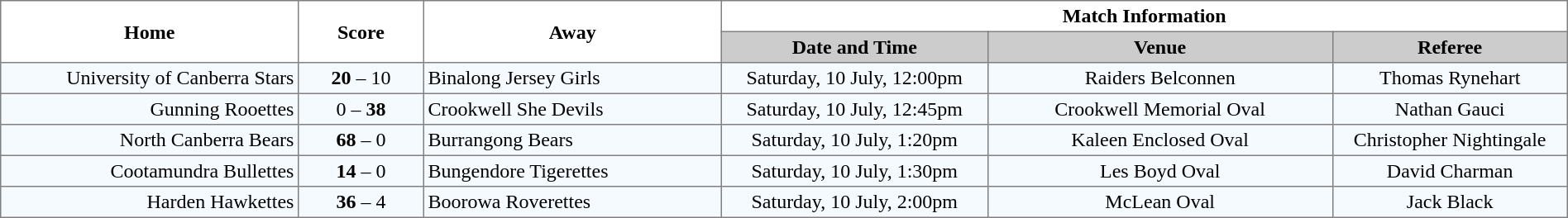<table border="1" cellpadding="3" cellspacing="0" width="100%" style="border-collapse:collapse;  text-align:center;">
<tr>
<th rowspan="2" width="19%">Home</th>
<th rowspan="2" width="8%">Score</th>
<th rowspan="2" width="19%">Away</th>
<th colspan="3">Match Information</th>
</tr>
<tr bgcolor="#CCCCCC">
<th width="17%">Date and Time</th>
<th width="22%">Venue</th>
<th width="50%">Referee</th>
</tr>
<tr style="text-align:center; background:#f5faff;">
<td align="right">University of Canberra Stars </td>
<td><strong>20</strong> – 10</td>
<td align="left"> Binalong Jersey Girls</td>
<td>Saturday, 10 July, 12:00pm</td>
<td>Raiders Belconnen</td>
<td>Thomas Rynehart</td>
</tr>
<tr style="text-align:center; background:#f5faff;">
<td align="right">Gunning Rooettes </td>
<td>0 – <strong>38</strong></td>
<td align="left"> Crookwell She Devils</td>
<td>Saturday, 10 July, 12:45pm</td>
<td>Crookwell Memorial Oval</td>
<td>Nathan Gauci</td>
</tr>
<tr style="text-align:center; background:#f5faff;">
<td align="right">North Canberra Bears </td>
<td><strong>68</strong> – 0</td>
<td align="left"> Burrangong Bears</td>
<td>Saturday, 10 July, 1:20pm</td>
<td>Kaleen Enclosed Oval</td>
<td>Christopher Nightingale</td>
</tr>
<tr style="text-align:center; background:#f5faff;">
<td align="right">Cootamundra Bullettes </td>
<td><strong>14</strong> – 0</td>
<td align="left"> Bungendore Tigerettes</td>
<td>Saturday, 10 July, 1:30pm</td>
<td>Les Boyd Oval</td>
<td>David Charman</td>
</tr>
<tr style="text-align:center; background:#f5faff;">
<td align="right">Harden Hawkettes </td>
<td><strong>36</strong> – 4</td>
<td align="left"> Boorowa Roverettes</td>
<td>Saturday, 10 July, 2:00pm</td>
<td>McLean Oval</td>
<td>Jack Black</td>
</tr>
</table>
